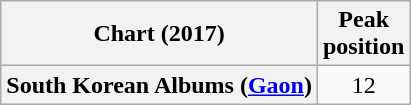<table class="wikitable plainrowheaders" style="text-align:center;">
<tr>
<th>Chart (2017)</th>
<th>Peak<br>position</th>
</tr>
<tr>
<th scope="row">South Korean Albums (<a href='#'>Gaon</a>)</th>
<td>12</td>
</tr>
</table>
